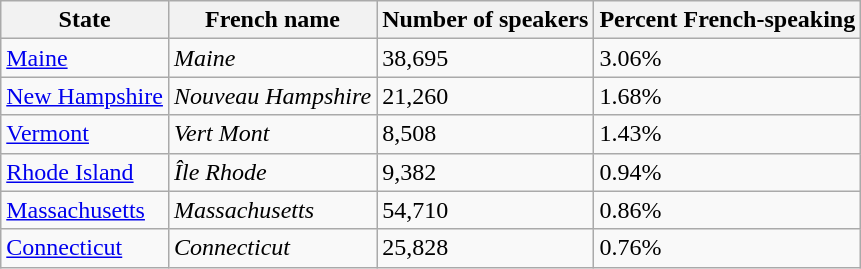<table class="wikitable sortable">
<tr>
<th>State</th>
<th>French name</th>
<th>Number of speakers</th>
<th>Percent French-speaking</th>
</tr>
<tr>
<td><a href='#'>Maine</a></td>
<td><em>Maine</em></td>
<td>38,695</td>
<td>3.06%</td>
</tr>
<tr>
<td><a href='#'>New Hampshire</a></td>
<td><em>Nouveau Hampshire</em></td>
<td>21,260</td>
<td>1.68%</td>
</tr>
<tr>
<td><a href='#'>Vermont</a></td>
<td><em>Vert Mont</em></td>
<td>8,508</td>
<td>1.43%</td>
</tr>
<tr>
<td><a href='#'>Rhode Island</a></td>
<td><em>Île Rhode</em></td>
<td>9,382</td>
<td>0.94%</td>
</tr>
<tr>
<td><a href='#'>Massachusetts</a></td>
<td><em>Massachusetts</em></td>
<td>54,710</td>
<td>0.86%</td>
</tr>
<tr>
<td><a href='#'>Connecticut</a></td>
<td><em>Connecticut</em></td>
<td>25,828</td>
<td>0.76%</td>
</tr>
</table>
